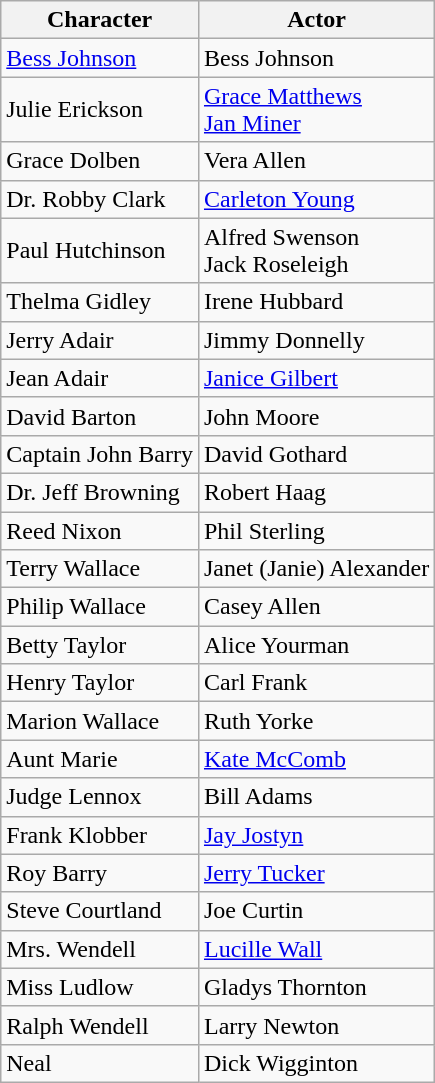<table class="wikitable">
<tr>
<th>Character</th>
<th>Actor</th>
</tr>
<tr>
<td><a href='#'>Bess Johnson</a></td>
<td>Bess Johnson</td>
</tr>
<tr>
<td>Julie Erickson</td>
<td><a href='#'>Grace Matthews</a><br><a href='#'>Jan Miner</a></td>
</tr>
<tr>
<td>Grace Dolben</td>
<td>Vera Allen</td>
</tr>
<tr>
<td>Dr. Robby Clark</td>
<td><a href='#'>Carleton Young</a></td>
</tr>
<tr>
<td>Paul Hutchinson</td>
<td>Alfred Swenson<br>Jack Roseleigh</td>
</tr>
<tr>
<td>Thelma Gidley</td>
<td>Irene Hubbard</td>
</tr>
<tr>
<td>Jerry Adair</td>
<td>Jimmy Donnelly</td>
</tr>
<tr>
<td>Jean Adair</td>
<td><a href='#'>Janice Gilbert</a></td>
</tr>
<tr>
<td>David Barton</td>
<td>John Moore</td>
</tr>
<tr>
<td>Captain John Barry</td>
<td>David Gothard</td>
</tr>
<tr>
<td>Dr. Jeff Browning</td>
<td>Robert Haag</td>
</tr>
<tr>
<td>Reed Nixon</td>
<td>Phil Sterling</td>
</tr>
<tr>
<td>Terry Wallace</td>
<td>Janet (Janie) Alexander</td>
</tr>
<tr>
<td>Philip Wallace</td>
<td>Casey Allen</td>
</tr>
<tr>
<td>Betty Taylor</td>
<td>Alice Yourman</td>
</tr>
<tr>
<td>Henry Taylor</td>
<td>Carl Frank</td>
</tr>
<tr>
<td>Marion Wallace</td>
<td>Ruth Yorke</td>
</tr>
<tr>
<td>Aunt Marie</td>
<td><a href='#'>Kate McComb</a></td>
</tr>
<tr>
<td>Judge Lennox</td>
<td>Bill Adams</td>
</tr>
<tr>
<td>Frank Klobber</td>
<td><a href='#'>Jay Jostyn</a></td>
</tr>
<tr>
<td>Roy Barry</td>
<td><a href='#'>Jerry Tucker</a></td>
</tr>
<tr>
<td>Steve Courtland</td>
<td>Joe Curtin</td>
</tr>
<tr>
<td>Mrs. Wendell</td>
<td><a href='#'>Lucille Wall</a></td>
</tr>
<tr>
<td>Miss Ludlow</td>
<td>Gladys Thornton</td>
</tr>
<tr>
<td>Ralph Wendell</td>
<td>Larry Newton</td>
</tr>
<tr>
<td>Neal</td>
<td>Dick Wigginton</td>
</tr>
</table>
